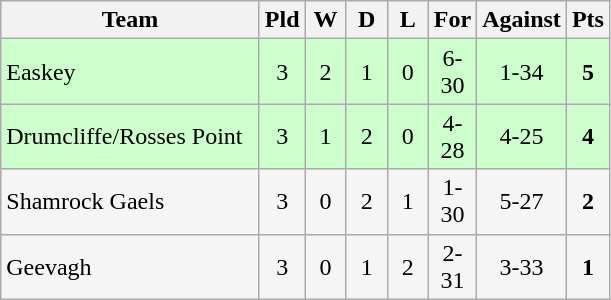<table class="wikitable">
<tr>
<th width=165>Team</th>
<th width=20>Pld</th>
<th width=20>W</th>
<th width=20>D</th>
<th width=20>L</th>
<th width=20>For</th>
<th width=20>Against</th>
<th width=20>Pts</th>
</tr>
<tr align=center style="background:#ccffcc;">
<td style="text-align:left;">Easkey</td>
<td>3</td>
<td>2</td>
<td>1</td>
<td>0</td>
<td>6-30</td>
<td>1-34</td>
<td><strong>5</strong></td>
</tr>
<tr align=center style="background:#ccffcc;">
<td style="text-align:left;">Drumcliffe/Rosses Point</td>
<td>3</td>
<td>1</td>
<td>2</td>
<td>0</td>
<td>4-28</td>
<td>4-25</td>
<td><strong>4</strong></td>
</tr>
<tr align=center style="background:#f5f5f5;">
<td style="text-align:left;">Shamrock Gaels</td>
<td>3</td>
<td>0</td>
<td>2</td>
<td>1</td>
<td>1-30</td>
<td>5-27</td>
<td><strong>2</strong></td>
</tr>
<tr align=center style="background:#f5f5f5;">
<td style="text-align:left;">Geevagh</td>
<td>3</td>
<td>0</td>
<td>1</td>
<td>2</td>
<td>2-31</td>
<td>3-33</td>
<td><strong>1</strong></td>
</tr>
</table>
